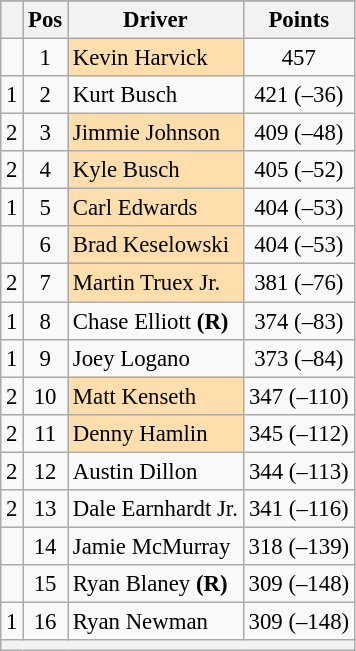<table class="wikitable" style="font-size:95%">
<tr>
</tr>
<tr>
<th></th>
<th>Pos</th>
<th>Driver</th>
<th>Points</th>
</tr>
<tr>
<td align="left"></td>
<td style="text-align:center;">1</td>
<td style="background:#FFDEAD;">Kevin Harvick</td>
<td style="text-align:center;">457</td>
</tr>
<tr>
<td align="left"> 1</td>
<td style="text-align:center;">2</td>
<td>Kurt Busch</td>
<td style="text-align:center;">421 (–36)</td>
</tr>
<tr>
<td align="left"> 2</td>
<td style="text-align:center;">3</td>
<td style="background:#FFDEAD;">Jimmie Johnson</td>
<td style="text-align:center;">409 (–48)</td>
</tr>
<tr>
<td align="left"> 2</td>
<td style="text-align:center;">4</td>
<td style="background:#FFDEAD;">Kyle Busch</td>
<td style="text-align:center;">405 (–52)</td>
</tr>
<tr>
<td align="left"> 1</td>
<td style="text-align:center;">5</td>
<td style="background:#FFDEAD;">Carl Edwards</td>
<td style="text-align:center;">404 (–53)</td>
</tr>
<tr>
<td align="left"></td>
<td style="text-align:center;">6</td>
<td style="background:#FFDEAD;">Brad Keselowski</td>
<td style="text-align:center;">404 (–53)</td>
</tr>
<tr>
<td align="left"> 2</td>
<td style="text-align:center;">7</td>
<td style="background:#FFDEAD;">Martin Truex Jr.</td>
<td style="text-align:center;">381 (–76)</td>
</tr>
<tr>
<td align="left"> 1</td>
<td style="text-align:center;">8</td>
<td>Chase Elliott <strong>(R)</strong></td>
<td style="text-align:center;">374 (–83)</td>
</tr>
<tr>
<td align="left"> 1</td>
<td style="text-align:center;">9</td>
<td>Joey Logano</td>
<td style="text-align:center;">373 (–84)</td>
</tr>
<tr>
<td align="left"> 2</td>
<td style="text-align:center;">10</td>
<td style="background:#FFDEAD;">Matt Kenseth</td>
<td style="text-align:center;">347 (–110)</td>
</tr>
<tr>
<td align="left"> 2</td>
<td style="text-align:center;">11</td>
<td style="background:#FFDEAD;">Denny Hamlin</td>
<td style="text-align:center;">345 (–112)</td>
</tr>
<tr>
<td align="left"> 2</td>
<td style="text-align:center;">12</td>
<td>Austin Dillon</td>
<td style="text-align:center;">344 (–113)</td>
</tr>
<tr>
<td align="left"> 2</td>
<td style="text-align:center;">13</td>
<td>Dale Earnhardt Jr.</td>
<td style="text-align:center;">341 (–116)</td>
</tr>
<tr>
<td align="left"></td>
<td style="text-align:center;">14</td>
<td>Jamie McMurray</td>
<td style="text-align:center;">318 (–139)</td>
</tr>
<tr>
<td align="left"></td>
<td style="text-align:center;">15</td>
<td>Ryan Blaney <strong>(R)</strong></td>
<td style="text-align:center;">309 (–148)</td>
</tr>
<tr>
<td align="left"> 1</td>
<td style="text-align:center;">16</td>
<td>Ryan Newman</td>
<td style="text-align:center;">309 (–148)</td>
</tr>
<tr class="sortbottom">
<th colspan="9"></th>
</tr>
</table>
